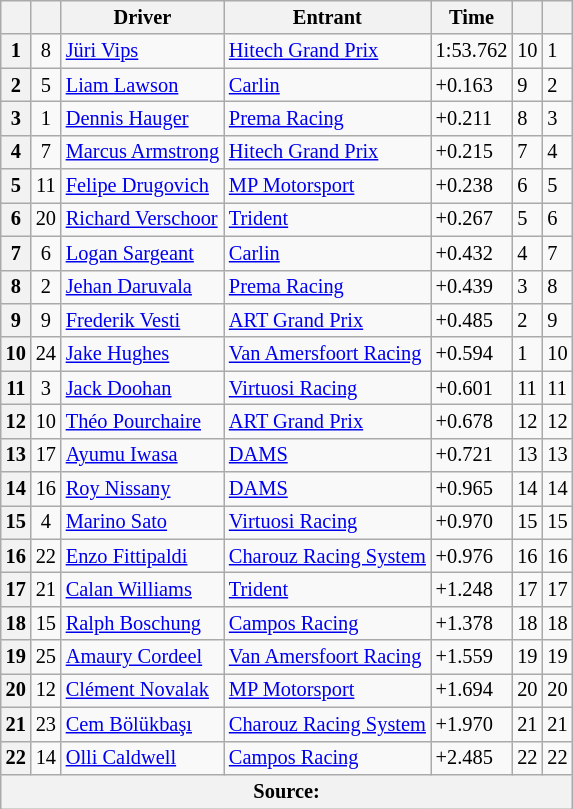<table class="wikitable" style="font-size:85%">
<tr>
<th scope="col"></th>
<th scope="col"></th>
<th scope="col">Driver</th>
<th scope="col">Entrant</th>
<th scope="col">Time</th>
<th scope="col"></th>
<th scope="col"></th>
</tr>
<tr>
<th>1</th>
<td align="center">8</td>
<td> <a href='#'>Jüri Vips</a></td>
<td><a href='#'>Hitech Grand Prix</a></td>
<td>1:53.762</td>
<td>10</td>
<td>1</td>
</tr>
<tr>
<th>2</th>
<td align="center">5</td>
<td> <a href='#'>Liam Lawson</a></td>
<td><a href='#'>Carlin</a></td>
<td>+0.163</td>
<td>9</td>
<td>2</td>
</tr>
<tr>
<th>3</th>
<td align="center">1</td>
<td> <a href='#'>Dennis Hauger</a></td>
<td><a href='#'>Prema Racing</a></td>
<td>+0.211</td>
<td>8</td>
<td>3</td>
</tr>
<tr>
<th>4</th>
<td align="center">7</td>
<td nowrap=""> <a href='#'>Marcus Armstrong</a></td>
<td><a href='#'>Hitech Grand Prix</a></td>
<td>+0.215</td>
<td>7</td>
<td>4</td>
</tr>
<tr>
<th>5</th>
<td align="center">11</td>
<td> <a href='#'>Felipe Drugovich</a></td>
<td><a href='#'>MP Motorsport</a></td>
<td>+0.238</td>
<td>6</td>
<td>5</td>
</tr>
<tr>
<th>6</th>
<td align="center">20</td>
<td nowrap=""> <a href='#'>Richard Verschoor</a></td>
<td><a href='#'>Trident</a></td>
<td>+0.267</td>
<td>5</td>
<td>6</td>
</tr>
<tr>
<th>7</th>
<td align="center">6</td>
<td> <a href='#'>Logan Sargeant</a></td>
<td><a href='#'>Carlin</a></td>
<td>+0.432</td>
<td>4</td>
<td>7</td>
</tr>
<tr>
<th>8</th>
<td align="center">2</td>
<td> <a href='#'>Jehan Daruvala</a></td>
<td><a href='#'>Prema Racing</a></td>
<td>+0.439</td>
<td>3</td>
<td>8</td>
</tr>
<tr>
<th>9</th>
<td align="center">9</td>
<td> <a href='#'>Frederik Vesti</a></td>
<td><a href='#'>ART Grand Prix</a></td>
<td>+0.485</td>
<td>2</td>
<td>9</td>
</tr>
<tr>
<th>10</th>
<td align="center">24</td>
<td> <a href='#'>Jake Hughes</a></td>
<td nowrap=""><a href='#'>Van Amersfoort Racing</a></td>
<td>+0.594</td>
<td>1</td>
<td>10</td>
</tr>
<tr>
<th>11</th>
<td align="center">3</td>
<td> <a href='#'>Jack Doohan</a></td>
<td><a href='#'>Virtuosi Racing</a></td>
<td>+0.601</td>
<td>11</td>
<td>11</td>
</tr>
<tr>
<th>12</th>
<td align="center">10</td>
<td> <a href='#'>Théo Pourchaire</a></td>
<td><a href='#'>ART Grand Prix</a></td>
<td>+0.678</td>
<td>12</td>
<td>12</td>
</tr>
<tr>
<th>13</th>
<td align="center">17</td>
<td> <a href='#'>Ayumu Iwasa</a></td>
<td><a href='#'>DAMS</a></td>
<td>+0.721</td>
<td>13</td>
<td>13</td>
</tr>
<tr>
<th>14</th>
<td align="center">16</td>
<td> <a href='#'>Roy Nissany</a></td>
<td><a href='#'>DAMS</a></td>
<td>+0.965</td>
<td>14</td>
<td>14</td>
</tr>
<tr>
<th>15</th>
<td align="center">4</td>
<td> <a href='#'>Marino Sato</a></td>
<td><a href='#'>Virtuosi Racing</a></td>
<td>+0.970</td>
<td>15</td>
<td>15</td>
</tr>
<tr>
<th>16</th>
<td align="center">22</td>
<td nowrap=""> <a href='#'>Enzo Fittipaldi</a></td>
<td><a href='#'>Charouz Racing System</a></td>
<td>+0.976</td>
<td>16</td>
<td>16</td>
</tr>
<tr>
<th>17</th>
<td align="center">21</td>
<td> <a href='#'>Calan Williams</a></td>
<td><a href='#'>Trident</a></td>
<td>+1.248</td>
<td>17</td>
<td>17</td>
</tr>
<tr>
<th>18</th>
<td align="center">15</td>
<td> <a href='#'>Ralph Boschung</a></td>
<td><a href='#'>Campos Racing</a></td>
<td>+1.378</td>
<td>18</td>
<td>18</td>
</tr>
<tr>
<th>19</th>
<td align="center">25</td>
<td nowrap=""> <a href='#'>Amaury Cordeel</a></td>
<td><a href='#'>Van Amersfoort Racing</a></td>
<td>+1.559</td>
<td>19</td>
<td>19</td>
</tr>
<tr>
<th>20</th>
<td align="center">12</td>
<td nowrap=""> <a href='#'>Clément Novalak</a></td>
<td><a href='#'>MP Motorsport</a></td>
<td>+1.694</td>
<td>20</td>
<td>20</td>
</tr>
<tr>
<th>21</th>
<td align="center">23</td>
<td nowrap=""> <a href='#'>Cem Bölükbaşı</a></td>
<td><a href='#'>Charouz Racing System</a></td>
<td>+1.970</td>
<td>21</td>
<td>21</td>
</tr>
<tr>
<th>22</th>
<td align="center">14</td>
<td> <a href='#'>Olli Caldwell</a></td>
<td><a href='#'>Campos Racing</a></td>
<td>+2.485</td>
<td>22</td>
<td>22</td>
</tr>
<tr>
<th colspan="7">Source:</th>
</tr>
</table>
